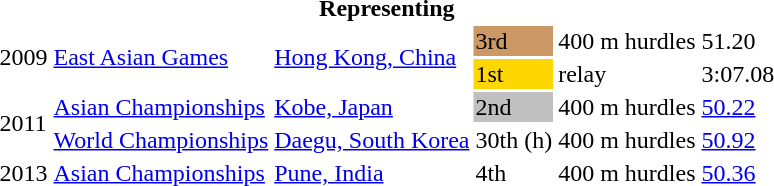<table>
<tr>
<th colspan="6">Representing </th>
</tr>
<tr>
<td rowspan=2>2009</td>
<td rowspan=2><a href='#'>East Asian Games</a></td>
<td rowspan=2><a href='#'>Hong Kong, China</a></td>
<td bgcolor=cc9966>3rd</td>
<td>400 m hurdles</td>
<td>51.20</td>
</tr>
<tr>
<td bgcolor=gold>1st</td>
<td> relay</td>
<td>3:07.08</td>
</tr>
<tr>
<td rowspan=2>2011</td>
<td><a href='#'>Asian Championships</a></td>
<td><a href='#'>Kobe, Japan</a></td>
<td bgcolor=silver>2nd</td>
<td>400 m hurdles</td>
<td><a href='#'>50.22</a></td>
</tr>
<tr>
<td><a href='#'>World Championships</a></td>
<td><a href='#'>Daegu, South Korea</a></td>
<td>30th (h)</td>
<td>400 m hurdles</td>
<td><a href='#'>50.92</a></td>
</tr>
<tr>
<td>2013</td>
<td><a href='#'>Asian Championships</a></td>
<td><a href='#'>Pune, India</a></td>
<td>4th</td>
<td>400 m hurdles</td>
<td><a href='#'>50.36</a></td>
</tr>
</table>
